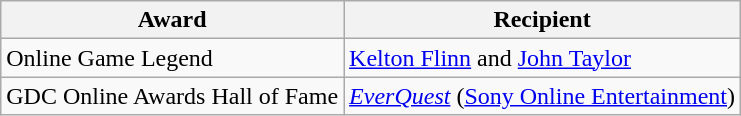<table class="wikitable">
<tr>
<th>Award</th>
<th>Recipient</th>
</tr>
<tr>
<td>Online Game Legend</td>
<td><a href='#'>Kelton Flinn</a> and <a href='#'>John Taylor</a></td>
</tr>
<tr>
<td>GDC Online Awards Hall of Fame</td>
<td><em><a href='#'>EverQuest</a></em> (<a href='#'>Sony Online Entertainment</a>)</td>
</tr>
</table>
